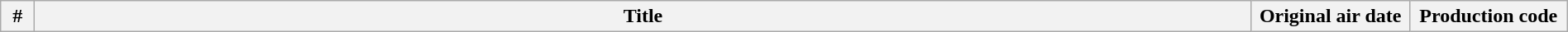<table class="wikitable plainrowheaders" style="width:100%; margin:auto; background:#FFFFFF;">
<tr>
<th width="20">#</th>
<th>Title</th>
<th width="120">Original air date</th>
<th width="120">Production code<br></th>
</tr>
</table>
